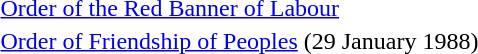<table>
<tr>
<td></td>
<td><a href='#'>Order of the Red Banner of Labour</a></td>
</tr>
<tr>
<td></td>
<td><a href='#'>Order of Friendship of Peoples</a> (29 January 1988)</td>
</tr>
<tr>
</tr>
</table>
